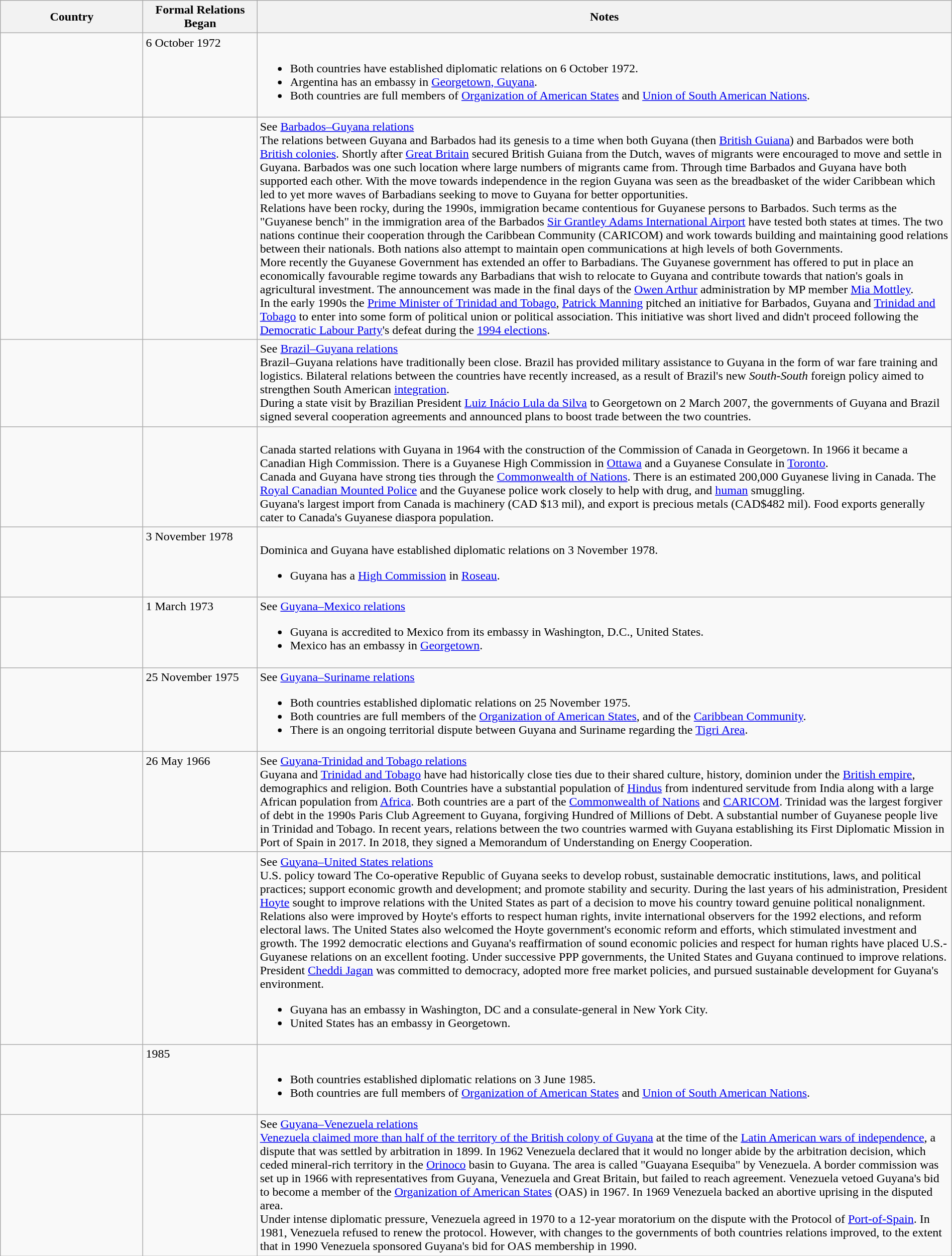<table class="wikitable sortable" style="width:100%; margin:auto;">
<tr>
<th style="width:15%;">Country</th>
<th style="width:12%;">Formal Relations Began</th>
<th>Notes</th>
</tr>
<tr valign="top">
<td></td>
<td>6 October 1972</td>
<td><br><ul><li>Both countries have established diplomatic relations on 6 October 1972.</li><li>Argentina has an embassy in <a href='#'>Georgetown, Guyana</a>.</li><li>Both countries are full members of <a href='#'>Organization of American States</a> and <a href='#'>Union of South American Nations</a>.</li></ul></td>
</tr>
<tr valign="top">
<td></td>
<td></td>
<td>See <a href='#'>Barbados–Guyana relations</a><br>The relations between Guyana and Barbados had its genesis to a time when both Guyana (then <a href='#'>British Guiana</a>) and Barbados were both <a href='#'>British colonies</a>.  Shortly after <a href='#'>Great Britain</a> secured British Guiana from the Dutch, waves of migrants were encouraged to move and settle in Guyana.  Barbados was one such location where large numbers of migrants came from.  Through time Barbados and Guyana have both supported each other. With the move towards independence in the region Guyana was seen as the breadbasket of the wider Caribbean which led to yet more waves of Barbadians seeking to move to Guyana for better opportunities.<br>Relations have been rocky, during the 1990s, immigration became contentious for Guyanese persons to Barbados.  Such terms as the "Guyanese bench" in the immigration area of the Barbados <a href='#'>Sir Grantley Adams International Airport</a> have tested both states at times.  The two nations continue their cooperation through the Caribbean Community (CARICOM) and work towards building and maintaining good relations between their nationals.  Both nations also attempt to maintain open communications at high levels of both Governments.<br>More recently the Guyanese Government has extended an offer to Barbadians. The Guyanese government has offered to put in place an economically favourable regime towards any Barbadians that wish to relocate to Guyana and contribute towards that nation's goals in agricultural investment. The announcement was made in the final days of the <a href='#'>Owen Arthur</a> administration by MP member <a href='#'>Mia Mottley</a>.<br>In the early 1990s the <a href='#'>Prime Minister of Trinidad and Tobago</a>, <a href='#'>Patrick Manning</a> pitched an initiative for Barbados, Guyana and <a href='#'>Trinidad and Tobago</a> to enter into some form of political union or political association.  This initiative was short lived and didn't proceed following the <a href='#'>Democratic Labour Party</a>'s defeat during the <a href='#'>1994 elections</a>.</td>
</tr>
<tr valign="top">
<td></td>
<td></td>
<td>See <a href='#'>Brazil–Guyana relations</a><br>Brazil–Guyana relations have traditionally been close. Brazil has provided military assistance to Guyana in the form of war fare training and logistics. Bilateral relations between the countries have recently increased, as a result of Brazil's new <em>South-South</em> foreign policy aimed to strengthen South American <a href='#'>integration</a>.<br>During a state visit by Brazilian President <a href='#'>Luiz Inácio Lula da Silva</a> to Georgetown on 2 March 2007, the governments of Guyana and Brazil signed several cooperation agreements and announced plans to boost trade between the two countries.</td>
</tr>
<tr valign="top">
<td></td>
<td></td>
<td><br>Canada started relations with Guyana in 1964 with the construction of the Commission of Canada in Georgetown. In 1966 it became a Canadian High Commission. There is a Guyanese High Commission in <a href='#'>Ottawa</a> and a Guyanese Consulate in <a href='#'>Toronto</a>.<br>Canada and Guyana have strong ties through the <a href='#'>Commonwealth of Nations</a>. There is an estimated 200,000 Guyanese living in Canada. The <a href='#'>Royal Canadian Mounted Police</a> and the Guyanese police work closely to help with drug, and <a href='#'>human</a> smuggling.<br>Guyana's largest import from Canada is machinery (CAD $13 mil), and export is precious metals (CAD$482 mil). Food exports generally cater to Canada's Guyanese diaspora population.</td>
</tr>
<tr valign="top">
<td></td>
<td>3 November 1978</td>
<td><br>Dominica and Guyana have established diplomatic relations on 3 November 1978.<ul><li>Guyana has a <a href='#'>High Commission</a> in <a href='#'>Roseau</a>.</li></ul></td>
</tr>
<tr valign="top">
<td></td>
<td>1 March 1973</td>
<td>See <a href='#'>Guyana–Mexico relations</a><br><ul><li>Guyana is accredited to Mexico from its embassy in Washington, D.C., United States.</li><li>Mexico has an embassy in <a href='#'>Georgetown</a>.</li></ul></td>
</tr>
<tr valign="top">
<td></td>
<td>25 November 1975</td>
<td>See <a href='#'>Guyana–Suriname relations</a><br><ul><li>Both countries established diplomatic relations on 25 November 1975.</li><li>Both countries are full members of the <a href='#'>Organization of American States</a>, and of the <a href='#'>Caribbean Community</a>.</li><li>There is an ongoing territorial dispute between Guyana and Suriname regarding the <a href='#'>Tigri Area</a>.</li></ul></td>
</tr>
<tr valign="top">
<td></td>
<td>26 May 1966</td>
<td>See <a href='#'>Guyana-Trinidad and Tobago relations</a><br>Guyana and <a href='#'>Trinidad and Tobago</a> have had historically close ties due to their shared culture, history, dominion under the <a href='#'>British empire</a>, demographics and religion. Both Countries have a substantial population of <a href='#'>Hindus</a> from indentured servitude from India along with a large African population from <a href='#'>Africa</a>. Both countries are a part of the <a href='#'>Commonwealth of Nations</a> and <a href='#'>CARICOM</a>. Trinidad was the largest forgiver of debt in the 1990s Paris Club Agreement to Guyana, forgiving Hundred of Millions of Debt. A substantial number of Guyanese people live in Trinidad and Tobago. In recent years, relations between the two countries warmed with Guyana establishing its First Diplomatic Mission in Port of Spain in 2017. In 2018, they signed a Memorandum of Understanding on Energy Cooperation.</td>
</tr>
<tr valign="top">
<td></td>
<td></td>
<td>See <a href='#'>Guyana–United States relations</a><br>U.S. policy toward The Co-operative Republic of Guyana seeks to develop robust, sustainable democratic institutions, laws, and political practices; support economic growth and development; and promote stability and security. During the last years of his administration, President <a href='#'>Hoyte</a> sought to improve relations with the United States as part of a decision to move his country toward genuine political nonalignment. Relations also were improved by Hoyte's efforts to respect human rights, invite international observers for the 1992 elections, and reform electoral laws.  The United States also welcomed the Hoyte government's economic reform and efforts, which stimulated investment and growth. The 1992 democratic elections and Guyana's reaffirmation of sound economic policies and respect for human rights have placed U.S.-Guyanese relations on an excellent footing. Under successive PPP governments, the United States and Guyana continued to improve relations. President <a href='#'>Cheddi Jagan</a> was committed to democracy, adopted more free market policies, and pursued sustainable development for Guyana's environment.<ul><li>Guyana has an embassy in Washington, DC and a consulate-general in New York City.</li><li>United States has an embassy in Georgetown.</li></ul></td>
</tr>
<tr valign="top">
<td></td>
<td>1985</td>
<td><br><ul><li>Both countries established diplomatic relations on 3 June 1985.</li><li>Both countries are full members of <a href='#'>Organization of American States</a> and <a href='#'>Union of South American Nations</a>.</li></ul></td>
</tr>
<tr valign="top">
<td></td>
<td></td>
<td>See <a href='#'>Guyana–Venezuela relations</a><br><a href='#'>Venezuela claimed more than half of the territory of the British colony of Guyana</a> at the time of the <a href='#'>Latin American wars of independence</a>, a dispute that was settled by arbitration in 1899. In 1962 Venezuela declared that it would no longer abide by the arbitration decision, which ceded mineral-rich territory in the <a href='#'>Orinoco</a> basin to Guyana. The area is called "Guayana Esequiba" by Venezuela. A border commission was set up in 1966 with representatives from Guyana, Venezuela and Great Britain, but failed to reach agreement. Venezuela vetoed Guyana's bid to become a member of the <a href='#'>Organization of American States</a> (OAS) in 1967. In 1969 Venezuela backed an abortive uprising in the disputed area.<br>Under intense diplomatic pressure, Venezuela agreed in 1970 to a 12-year moratorium on the dispute with the Protocol of <a href='#'>Port-of-Spain</a>. In 1981, Venezuela refused to renew the protocol. However, with changes to the governments of both countries relations improved, to the extent that in 1990 Venezuela sponsored Guyana's bid for OAS membership in 1990.</td>
</tr>
</table>
